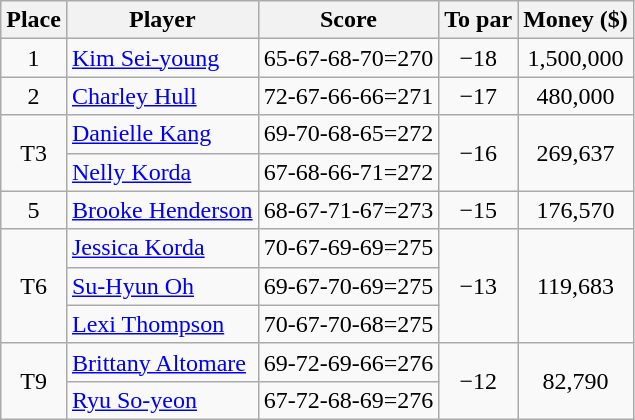<table class="wikitable">
<tr>
<th>Place</th>
<th>Player</th>
<th>Score</th>
<th>To par</th>
<th>Money ($)</th>
</tr>
<tr>
<td align=center>1</td>
<td> <a href='#'>Kim Sei-young</a></td>
<td>65-67-68-70=270</td>
<td align=center>−18</td>
<td align=center>1,500,000</td>
</tr>
<tr>
<td align=center>2</td>
<td> <a href='#'>Charley Hull</a></td>
<td>72-67-66-66=271</td>
<td align=center>−17</td>
<td align=center>480,000</td>
</tr>
<tr>
<td align=center rowspan=2>T3</td>
<td> <a href='#'>Danielle Kang</a></td>
<td>69-70-68-65=272</td>
<td align=center rowspan=2>−16</td>
<td align=center rowspan=2>269,637</td>
</tr>
<tr>
<td> <a href='#'>Nelly Korda</a></td>
<td>67-68-66-71=272</td>
</tr>
<tr>
<td align=center>5</td>
<td> <a href='#'>Brooke Henderson</a></td>
<td>68-67-71-67=273</td>
<td align=center>−15</td>
<td align=center>176,570</td>
</tr>
<tr>
<td align=center rowspan=3>T6</td>
<td> <a href='#'>Jessica Korda</a></td>
<td>70-67-69-69=275</td>
<td align=center rowspan=3>−13</td>
<td align=center rowspan=3>119,683</td>
</tr>
<tr>
<td> <a href='#'>Su-Hyun Oh</a></td>
<td>69-67-70-69=275</td>
</tr>
<tr>
<td> <a href='#'>Lexi Thompson</a></td>
<td>70-67-70-68=275</td>
</tr>
<tr>
<td align=center rowspan=2>T9</td>
<td> <a href='#'>Brittany Altomare</a></td>
<td>69-72-69-66=276</td>
<td align=center rowspan=2>−12</td>
<td align=center rowspan=2>82,790</td>
</tr>
<tr>
<td> <a href='#'>Ryu So-yeon</a></td>
<td>67-72-68-69=276</td>
</tr>
</table>
